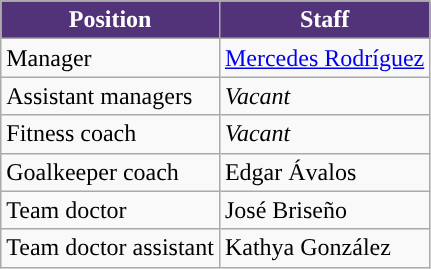<table class="wikitable">
<tr>
<th style=background-color:#523379;color:#FFFFFF>Position</th>
<th style=background-color:#523379;color:#FFFFFF>Staff</th>
</tr>
<tr>
<td>Manager</td>
<td> <a href='#'>Mercedes Rodríguez</a></td>
</tr>
<tr>
<td>Assistant managers</td>
<td><em>Vacant</em></td>
</tr>
<tr>
<td>Fitness coach</td>
<td><em>Vacant</em></td>
</tr>
<tr>
<td>Goalkeeper coach</td>
<td> Edgar Ávalos</td>
</tr>
<tr>
<td>Team doctor</td>
<td> José Briseño</td>
</tr>
<tr>
<td>Team doctor assistant</td>
<td> Kathya González</td>
</tr>
</table>
